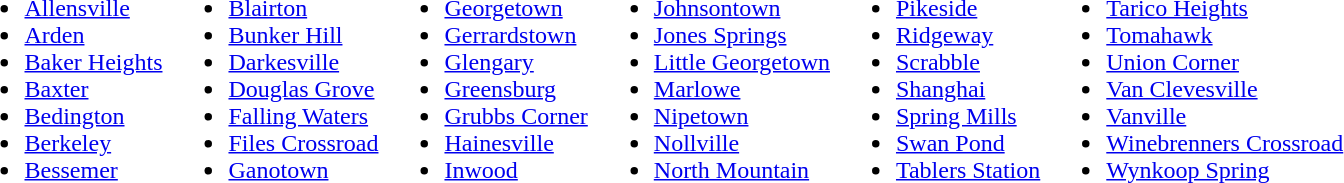<table border="0">
<tr>
<td valign="top"><br><ul><li><a href='#'>Allensville</a></li><li><a href='#'>Arden</a></li><li><a href='#'>Baker Heights</a></li><li><a href='#'>Baxter</a></li><li><a href='#'>Bedington</a></li><li><a href='#'>Berkeley</a></li><li><a href='#'>Bessemer</a></li></ul></td>
<td valign="top"><br><ul><li><a href='#'>Blairton</a></li><li><a href='#'>Bunker Hill</a></li><li><a href='#'>Darkesville</a></li><li><a href='#'>Douglas Grove</a></li><li><a href='#'>Falling Waters</a></li><li><a href='#'>Files Crossroad</a></li><li><a href='#'>Ganotown</a></li></ul></td>
<td valign="top"><br><ul><li><a href='#'>Georgetown</a></li><li><a href='#'>Gerrardstown</a></li><li><a href='#'>Glengary</a></li><li><a href='#'>Greensburg</a></li><li><a href='#'>Grubbs Corner</a></li><li><a href='#'>Hainesville</a></li><li><a href='#'>Inwood</a></li></ul></td>
<td valign="top"><br><ul><li><a href='#'>Johnsontown</a></li><li><a href='#'>Jones Springs</a></li><li><a href='#'>Little Georgetown</a></li><li><a href='#'>Marlowe</a></li><li><a href='#'>Nipetown</a></li><li><a href='#'>Nollville</a></li><li><a href='#'>North Mountain</a></li></ul></td>
<td valign="top"><br><ul><li><a href='#'>Pikeside</a></li><li><a href='#'>Ridgeway</a></li><li><a href='#'>Scrabble</a></li><li><a href='#'>Shanghai</a></li><li><a href='#'>Spring Mills</a></li><li><a href='#'>Swan Pond</a></li><li><a href='#'>Tablers Station</a></li></ul></td>
<td valign="top"><br><ul><li><a href='#'>Tarico Heights</a></li><li><a href='#'>Tomahawk</a></li><li><a href='#'>Union Corner</a></li><li><a href='#'>Van Clevesville</a></li><li><a href='#'>Vanville</a></li><li><a href='#'>Winebrenners Crossroad</a></li><li><a href='#'>Wynkoop Spring</a></li></ul></td>
</tr>
</table>
